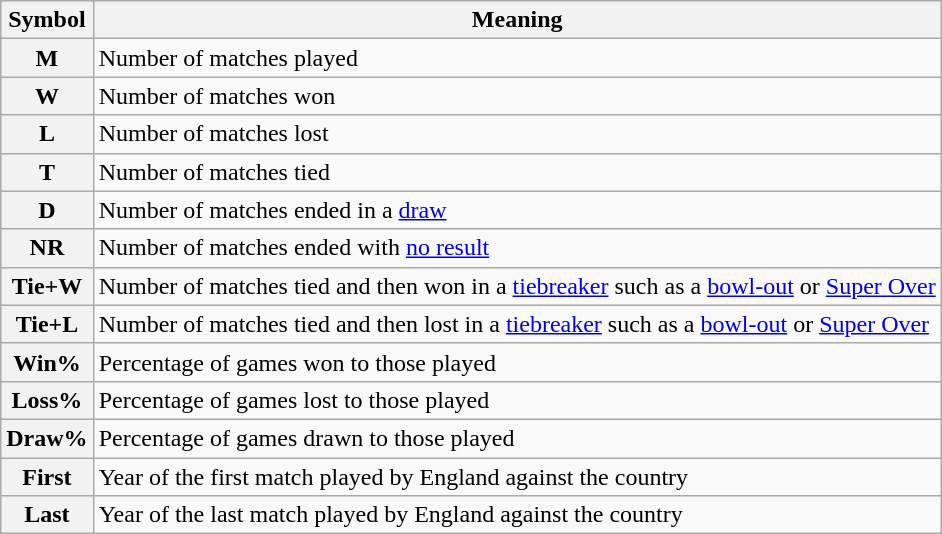<table class="wikitable">
<tr>
<th>Symbol</th>
<th>Meaning</th>
</tr>
<tr>
<th scope="row">M</th>
<td>Number of matches played</td>
</tr>
<tr>
<th scope="row">W</th>
<td>Number of matches won</td>
</tr>
<tr>
<th scope="row">L</th>
<td>Number of matches lost</td>
</tr>
<tr>
<th scope="row">T</th>
<td>Number of matches tied</td>
</tr>
<tr>
<th scope="row">D</th>
<td>Number of matches ended in a <a href='#'>draw</a></td>
</tr>
<tr>
<th scope="row">NR</th>
<td>Number of matches ended with <a href='#'>no result</a></td>
</tr>
<tr>
<th scope="row">Tie+W</th>
<td>Number of matches tied and then won in a <a href='#'>tiebreaker</a> such as a <a href='#'>bowl-out</a> or <a href='#'>Super Over</a></td>
</tr>
<tr>
<th scope="row">Tie+L</th>
<td>Number of matches tied and then lost in a <a href='#'>tiebreaker</a> such as a <a href='#'>bowl-out</a> or <a href='#'>Super Over</a></td>
</tr>
<tr>
<th scope="row">Win%</th>
<td>Percentage of games won to those played</td>
</tr>
<tr>
<th scope="row">Loss%</th>
<td>Percentage of games lost to those played</td>
</tr>
<tr>
<th scope="row">Draw%</th>
<td>Percentage of games drawn to those played</td>
</tr>
<tr>
<th scope="row">First</th>
<td>Year of the first match played by England against the country</td>
</tr>
<tr>
<th scope="row">Last</th>
<td>Year of the last match played by England against the country</td>
</tr>
</table>
